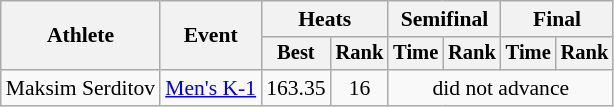<table class=wikitable style=font-size:90%;text-align:center>
<tr>
<th rowspan=2>Athlete</th>
<th rowspan=2>Event</th>
<th colspan=2>Heats</th>
<th colspan=2>Semifinal</th>
<th colspan=2>Final</th>
</tr>
<tr style="font-size:95%">
<th>Best</th>
<th>Rank</th>
<th>Time</th>
<th>Rank</th>
<th>Time</th>
<th>Rank</th>
</tr>
<tr>
<td align=left>Maksim Serditov</td>
<td align=left><a href='#'>Men's K-1</a></td>
<td>163.35</td>
<td>16</td>
<td colspan=4>did not advance</td>
</tr>
</table>
